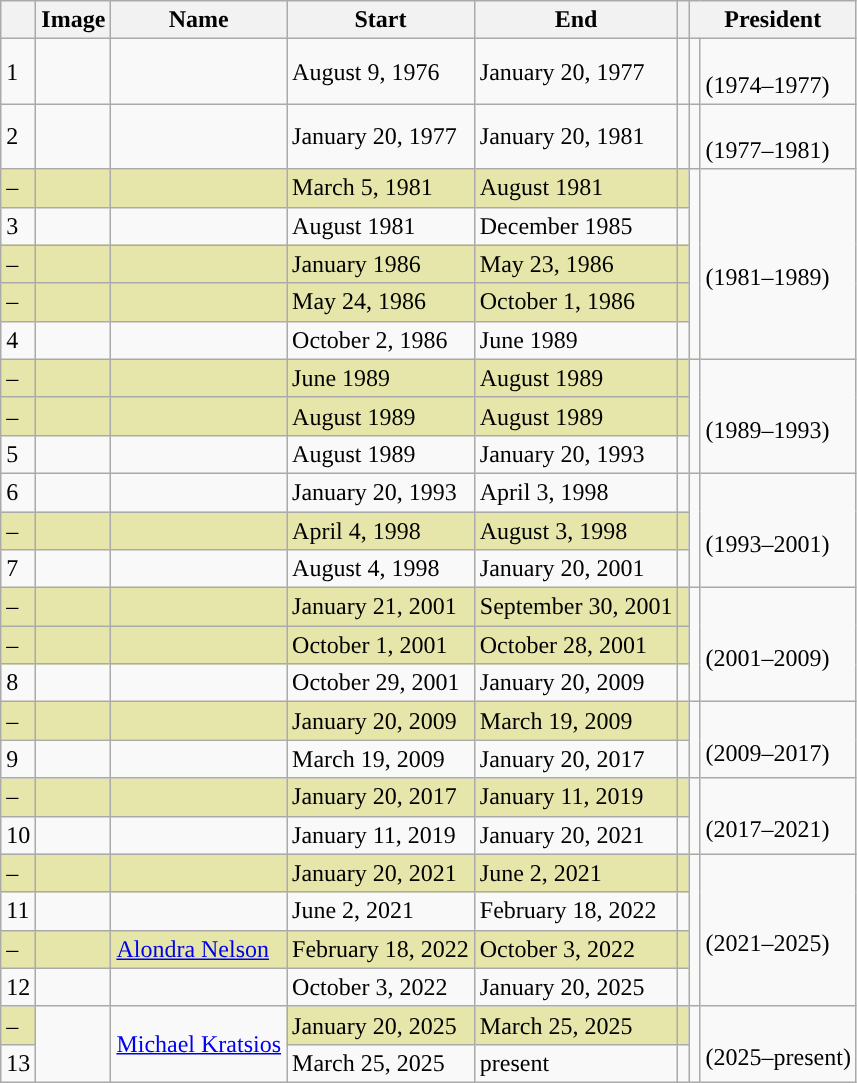<table class="wikitable sortable plainrowheaders">
<tr>
<th></th>
<th class=unsortable>Image</th>
<th>Name</th>
<th>Start</th>
<th>End</th>
<th class="unsortable"></th>
<th colspan=2>President</th>
</tr>
<tr>
<td>1</td>
<td></td>
<td></td>
<td>August 9, 1976</td>
<td>January 20, 1977</td>
<td></td>
<td style="background: "></td>
<td><br>(1974–1977)</td>
</tr>
<tr>
<td>2</td>
<td></td>
<td></td>
<td>January 20, 1977</td>
<td>January 20, 1981</td>
<td></td>
<td style="background: "></td>
<td><br>(1977–1981)</td>
</tr>
<tr>
<td bgcolor="#e6e6aa">–</td>
<td bgcolor="#e6e6aa"></td>
<td bgcolor="#e6e6aa"><br></td>
<td bgcolor="#e6e6aa">March 5, 1981</td>
<td bgcolor="#e6e6aa">August 1981</td>
<td bgcolor="#e6e6aa"></td>
<td rowspan=5 style="background: "></td>
<td rowspan=5><br>(1981–1989)</td>
</tr>
<tr>
<td>3</td>
<td></td>
<td></td>
<td>August 1981</td>
<td>December 1985</td>
<td></td>
</tr>
<tr bgcolor="#e6e6aa">
<td>–</td>
<td></td>
<td><br></td>
<td>January 1986</td>
<td>May 23, 1986</td>
<td></td>
</tr>
<tr bgcolor="#e6e6aa">
<td>–</td>
<td></td>
<td><br></td>
<td>May 24, 1986</td>
<td>October 1, 1986</td>
<td></td>
</tr>
<tr>
<td>4</td>
<td></td>
<td></td>
<td>October 2, 1986</td>
<td>June 1989</td>
<td></td>
</tr>
<tr>
<td bgcolor="#e6e6aa">–</td>
<td bgcolor="#e6e6aa"></td>
<td bgcolor="#e6e6aa"><br></td>
<td bgcolor="#e6e6aa">June 1989</td>
<td bgcolor="#e6e6aa">August 1989</td>
<td bgcolor="#e6e6aa"></td>
<td rowspan=3 style="background: "></td>
<td rowspan=3><br>(1989–1993)</td>
</tr>
<tr bgcolor="#e6e6aa">
<td>–</td>
<td></td>
<td><br></td>
<td>August 1989</td>
<td>August 1989</td>
<td></td>
</tr>
<tr>
<td>5</td>
<td></td>
<td></td>
<td>August 1989</td>
<td>January 20, 1993</td>
<td></td>
</tr>
<tr>
<td>6</td>
<td></td>
<td></td>
<td>January 20, 1993</td>
<td>April 3, 1998</td>
<td></td>
<td rowspan=3 style="background: "></td>
<td rowspan=3><br>(1993–2001)</td>
</tr>
<tr bgcolor="#e6e6aa">
<td>–</td>
<td></td>
<td><br></td>
<td>April 4, 1998</td>
<td>August 3, 1998</td>
<td></td>
</tr>
<tr>
<td>7</td>
<td></td>
<td></td>
<td>August 4, 1998</td>
<td>January 20, 2001</td>
<td></td>
</tr>
<tr>
<td bgcolor="#e6e6aa">–</td>
<td bgcolor="#e6e6aa"></td>
<td bgcolor="#e6e6aa"><br></td>
<td bgcolor="#e6e6aa">January 21, 2001</td>
<td bgcolor="#e6e6aa" nowrap>September 30, 2001</td>
<td bgcolor="#e6e6aa"></td>
<td rowspan=3 style="background: "></td>
<td rowspan=3><br>(2001–2009)</td>
</tr>
<tr bgcolor="#e6e6aa">
<td>–</td>
<td></td>
<td><br></td>
<td>October 1, 2001</td>
<td>October 28, 2001</td>
<td></td>
</tr>
<tr>
<td>8</td>
<td></td>
<td></td>
<td>October 29, 2001</td>
<td>January 20, 2009</td>
<td></td>
</tr>
<tr>
<td bgcolor="#e6e6aa">–</td>
<td bgcolor="#e6e6aa"></td>
<td bgcolor="#e6e6aa"><br></td>
<td bgcolor="#e6e6aa">January 20, 2009</td>
<td bgcolor="#e6e6aa">March 19, 2009</td>
<td bgcolor="#e6e6aa"></td>
<td rowspan=2 style="background: "></td>
<td rowspan=2><br>(2009–2017)</td>
</tr>
<tr>
<td>9</td>
<td></td>
<td></td>
<td>March 19, 2009</td>
<td>January 20, 2017</td>
<td></td>
</tr>
<tr>
<td bgcolor="#e6e6aa">–</td>
<td bgcolor="#e6e6aa"></td>
<td bgcolor="#e6e6aa"><br></td>
<td bgcolor="#e6e6aa">January 20, 2017</td>
<td bgcolor="#e6e6aa">January 11, 2019</td>
<td bgcolor="#e6e6aa"></td>
<td rowspan=2 style="background: "></td>
<td rowspan=2><br>(2017–2021)</td>
</tr>
<tr>
<td>10</td>
<td></td>
<td></td>
<td>January 11, 2019</td>
<td>January 20, 2021</td>
<td></td>
</tr>
<tr>
<td bgcolor="#e6e6aa">–</td>
<td bgcolor="#e6e6aa"></td>
<td bgcolor="#e6e6aa"><br></td>
<td bgcolor="#e6e6aa">January 20, 2021</td>
<td bgcolor="#e6e6aa">June 2, 2021</td>
<td bgcolor="#e6e6aa"></td>
<td rowspan=4 style="background: "></td>
<td rowspan=4><br>(2021–2025)</td>
</tr>
<tr>
<td>11</td>
<td></td>
<td></td>
<td>June 2, 2021</td>
<td>February 18, 2022</td>
<td></td>
</tr>
<tr bgcolor="#e6e6aa">
<td>–</td>
<td></td>
<td><a href='#'>Alondra Nelson</a><br></td>
<td>February 18, 2022</td>
<td>October 3, 2022</td>
<td></td>
</tr>
<tr>
<td>12</td>
<td></td>
<td></td>
<td>October 3, 2022</td>
<td>January 20, 2025</td>
<td></td>
</tr>
<tr>
<td bgcolor="#e6e6aa">–</td>
<td rowspan=2></td>
<td rowspan=2><a href='#'>Michael Kratsios</a></td>
<td bgcolor="#e6e6aa">January 20, 2025</td>
<td bgcolor="#e6e6aa">March 25, 2025</td>
<td bgcolor="#e6e6aa"></td>
<td rowspan=2 style="background: "></td>
<td rowspan=2><br>(2025–present)</td>
</tr>
<tr>
<td>13</td>
<td>March 25, 2025</td>
<td>present</td>
<td></td>
</tr>
</table>
